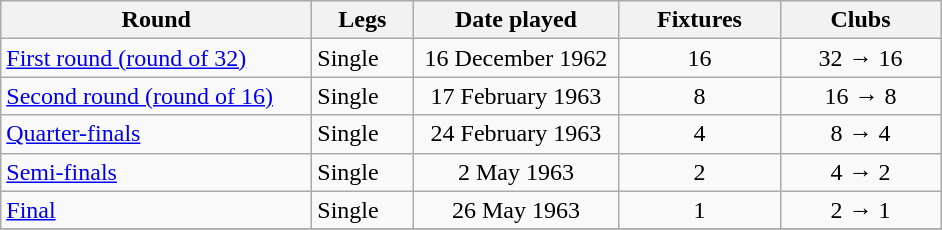<table class="wikitable" style="text-align:left">
<tr>
<th width=200>Round</th>
<th width=60>Legs</th>
<th width=130>Date played</th>
<th width=100>Fixtures</th>
<th width=100>Clubs</th>
</tr>
<tr>
<td><a href='#'>First round (round of 32)</a></td>
<td>Single</td>
<td align="center">16 December 1962</td>
<td align="center">16</td>
<td align="center">32 → 16</td>
</tr>
<tr>
<td><a href='#'>Second round (round of 16)</a></td>
<td>Single</td>
<td align="center">17 February 1963</td>
<td align="center">8</td>
<td align="center">16 → 8</td>
</tr>
<tr>
<td><a href='#'>Quarter-finals</a></td>
<td>Single</td>
<td align="center">24 February 1963</td>
<td align="center">4</td>
<td align="center">8 → 4</td>
</tr>
<tr>
<td><a href='#'>Semi-finals</a></td>
<td>Single</td>
<td align="center">2 May 1963</td>
<td align="center">2</td>
<td align="center">4 → 2</td>
</tr>
<tr>
<td><a href='#'>Final</a></td>
<td>Single</td>
<td align="center">26 May 1963</td>
<td align="center">1</td>
<td align="center">2 → 1</td>
</tr>
<tr>
</tr>
</table>
